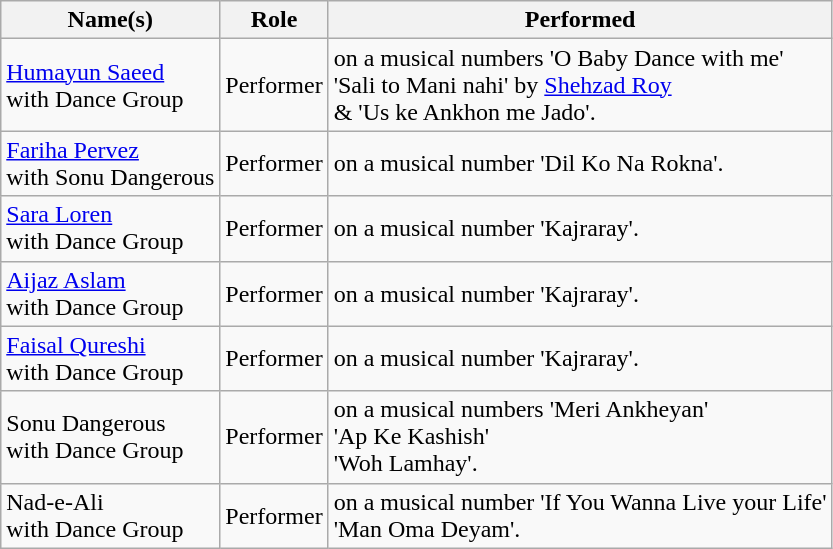<table class="wikitable sortable">
<tr>
<th>Name(s)</th>
<th>Role</th>
<th>Performed</th>
</tr>
<tr>
<td><a href='#'>Humayun Saeed</a><br>with Dance Group</td>
<td>Performer</td>
<td>on a musical numbers 'O Baby Dance with me'<br>'Sali to Mani nahi' by <a href='#'>Shehzad Roy</a> <br>& 'Us ke Ankhon me Jado'.</td>
</tr>
<tr>
<td><a href='#'>Fariha Pervez</a><br>with Sonu Dangerous</td>
<td>Performer</td>
<td>on a musical number 'Dil Ko Na Rokna'.</td>
</tr>
<tr>
<td><a href='#'>Sara Loren</a><br> with Dance Group</td>
<td>Performer</td>
<td>on a musical number 'Kajraray'.</td>
</tr>
<tr>
<td><a href='#'>Aijaz Aslam</a><br> with Dance Group</td>
<td>Performer</td>
<td>on a musical number 'Kajraray'.</td>
</tr>
<tr>
<td><a href='#'>Faisal Qureshi</a><br> with Dance Group</td>
<td>Performer</td>
<td>on a musical number 'Kajraray'.</td>
</tr>
<tr>
<td>Sonu Dangerous<br> with Dance Group</td>
<td>Performer</td>
<td>on a musical numbers 'Meri Ankheyan' <br> 'Ap Ke Kashish'<br>'Woh Lamhay'.</td>
</tr>
<tr>
<td>Nad-e-Ali <br>with Dance Group</td>
<td>Performer</td>
<td>on a musical number 'If You Wanna Live your Life'<br>'Man Oma Deyam'.</td>
</tr>
</table>
